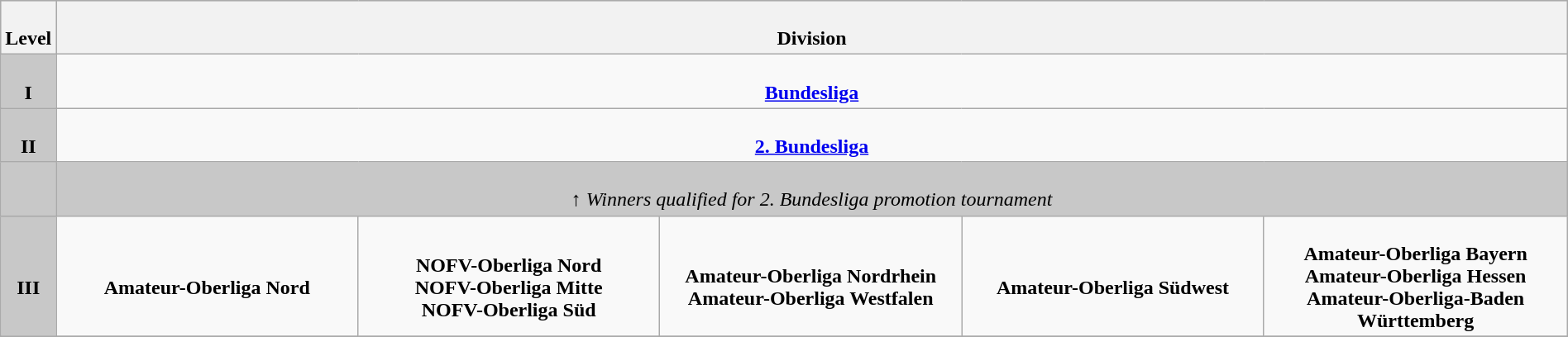<table class="wikitable" style="text-align:center" height="30" width="100%">
<tr style="background:#c8c8c8">
<th colspan="1" height="30"><br>Level</th>
<th colspan="5"><br>Division</th>
</tr>
<tr>
<td colspan="1" style="background:#c8c8c8"><br><strong>I</strong></td>
<td colspan="5"><br><strong><a href='#'>Bundesliga</a></strong></td>
</tr>
<tr>
<td colspan="1" style="background:#c8c8c8"><br><strong>II</strong></td>
<td colspan="5"><br><strong><a href='#'>2. Bundesliga</a></strong></td>
</tr>
<tr style="background:#c8c8c8">
<td colspan="1"></td>
<td colspan="5"><br><em> ↑ Winners qualified for 2. Bundesliga promotion tournament</em></td>
</tr>
<tr>
<td colspan="1" style="background:#c8c8c8"><br><strong>III</strong></td>
<td colspan="1" width="20%"><br><strong>Amateur-Oberliga Nord</strong></td>
<td colspan="1" width="20%"><br><strong>NOFV-Oberliga Nord</strong><br>
<strong>NOFV-Oberliga Mitte</strong><br>
<strong>NOFV-Oberliga Süd</strong></td>
<td colspan="1" width="20%"><br><strong>Amateur-Oberliga Nordrhein</strong><br>
<strong>Amateur-Oberliga Westfalen</strong></td>
<td colspan="1" width="20%"><br><strong>Amateur-Oberliga Südwest</strong></td>
<td colspan="1" width="20%"><br><strong>Amateur-Oberliga Bayern</strong><br>
<strong>Amateur-Oberliga Hessen</strong><br>
<strong>Amateur-Oberliga-Baden Württemberg</strong></td>
</tr>
<tr>
</tr>
</table>
